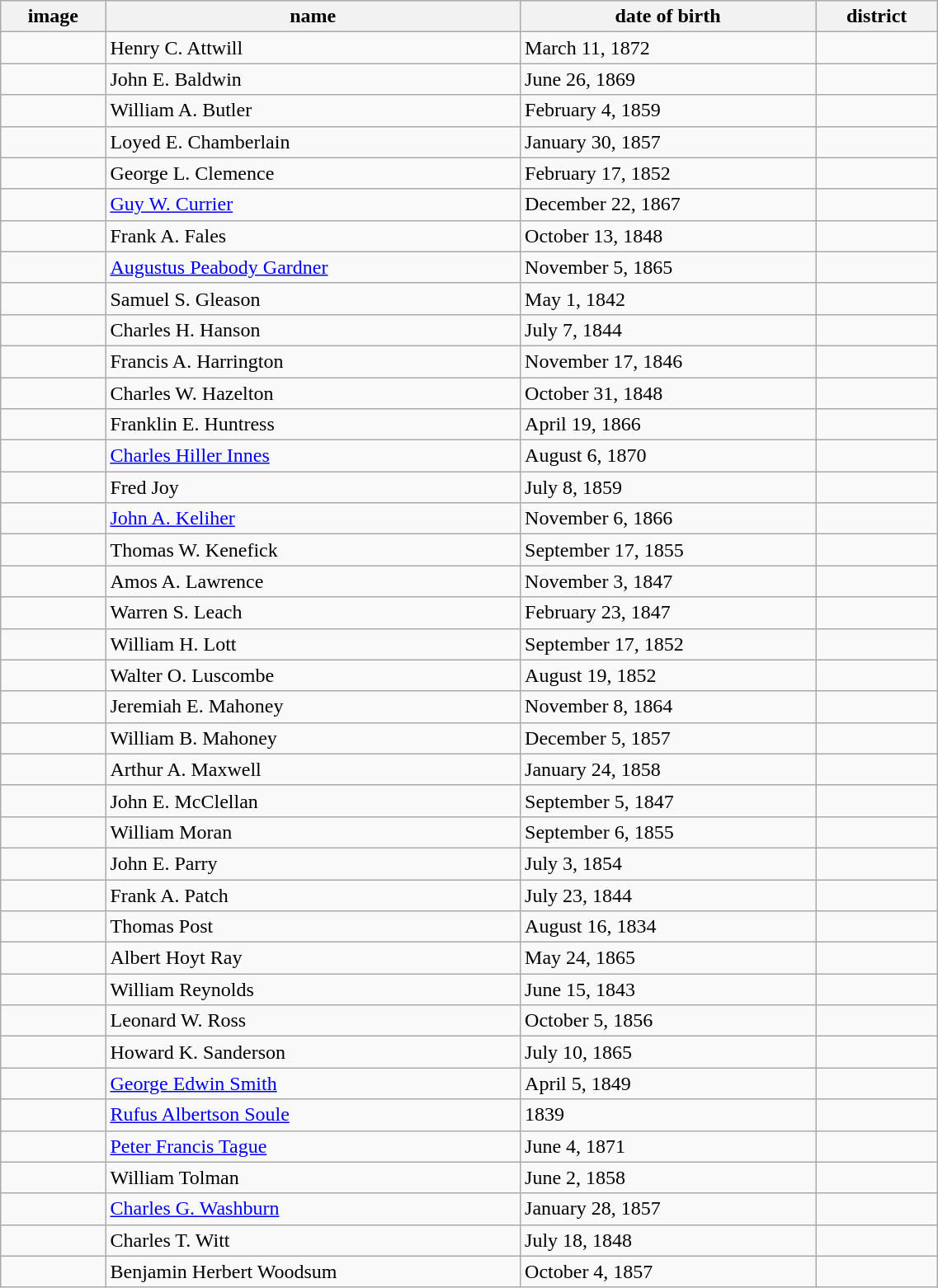<table class='wikitable sortable' style="width:60%">
<tr>
<th>image</th>
<th>name </th>
<th data-sort-type=date>date of birth </th>
<th>district</th>
</tr>
<tr>
<td></td>
<td>Henry C. Attwill</td>
<td>March 11, 1872</td>
<td></td>
</tr>
<tr>
<td></td>
<td>John E. Baldwin</td>
<td>June 26, 1869</td>
<td></td>
</tr>
<tr>
<td></td>
<td>William A. Butler</td>
<td>February 4, 1859</td>
<td></td>
</tr>
<tr>
<td></td>
<td>Loyed E. Chamberlain</td>
<td>January 30, 1857</td>
<td></td>
</tr>
<tr>
<td></td>
<td>George L. Clemence</td>
<td>February 17, 1852</td>
<td></td>
</tr>
<tr>
<td></td>
<td><a href='#'>Guy W. Currier</a></td>
<td>December 22, 1867</td>
<td></td>
</tr>
<tr>
<td></td>
<td>Frank A. Fales</td>
<td>October 13, 1848</td>
<td></td>
</tr>
<tr>
<td></td>
<td><a href='#'>Augustus Peabody Gardner</a></td>
<td>November 5, 1865</td>
<td></td>
</tr>
<tr>
<td></td>
<td>Samuel S. Gleason</td>
<td>May 1, 1842</td>
<td></td>
</tr>
<tr>
<td></td>
<td>Charles H. Hanson</td>
<td>July 7, 1844</td>
<td></td>
</tr>
<tr>
<td></td>
<td>Francis A. Harrington</td>
<td>November 17, 1846</td>
<td></td>
</tr>
<tr>
<td></td>
<td>Charles W. Hazelton</td>
<td>October 31, 1848</td>
<td></td>
</tr>
<tr>
<td></td>
<td>Franklin E. Huntress</td>
<td>April 19, 1866</td>
<td></td>
</tr>
<tr>
<td></td>
<td><a href='#'>Charles Hiller Innes</a></td>
<td>August 6, 1870</td>
<td></td>
</tr>
<tr>
<td></td>
<td>Fred Joy</td>
<td>July 8, 1859</td>
<td></td>
</tr>
<tr>
<td></td>
<td><a href='#'>John A. Keliher</a></td>
<td>November 6, 1866</td>
<td></td>
</tr>
<tr>
<td></td>
<td>Thomas W. Kenefick</td>
<td>September 17, 1855</td>
<td></td>
</tr>
<tr>
<td></td>
<td>Amos A. Lawrence</td>
<td>November 3, 1847</td>
<td></td>
</tr>
<tr>
<td></td>
<td>Warren S. Leach</td>
<td>February 23, 1847</td>
<td></td>
</tr>
<tr>
<td></td>
<td>William H. Lott</td>
<td>September 17, 1852</td>
<td></td>
</tr>
<tr>
<td></td>
<td>Walter O. Luscombe</td>
<td>August 19, 1852</td>
<td></td>
</tr>
<tr>
<td></td>
<td>Jeremiah E. Mahoney</td>
<td>November 8, 1864</td>
<td></td>
</tr>
<tr>
<td></td>
<td>William B. Mahoney</td>
<td>December 5, 1857</td>
<td></td>
</tr>
<tr>
<td></td>
<td>Arthur A. Maxwell</td>
<td>January 24, 1858</td>
<td></td>
</tr>
<tr>
<td></td>
<td>John E. McClellan</td>
<td>September 5, 1847</td>
<td></td>
</tr>
<tr>
<td></td>
<td>William Moran</td>
<td>September 6, 1855</td>
<td></td>
</tr>
<tr>
<td></td>
<td>John E. Parry</td>
<td>July 3, 1854</td>
<td></td>
</tr>
<tr>
<td></td>
<td>Frank A. Patch</td>
<td>July 23, 1844</td>
<td></td>
</tr>
<tr>
<td></td>
<td>Thomas Post</td>
<td>August 16, 1834</td>
<td></td>
</tr>
<tr>
<td></td>
<td>Albert Hoyt Ray</td>
<td>May 24, 1865</td>
<td></td>
</tr>
<tr>
<td></td>
<td>William Reynolds</td>
<td>June 15, 1843</td>
<td></td>
</tr>
<tr>
<td></td>
<td>Leonard W. Ross</td>
<td>October 5, 1856</td>
<td></td>
</tr>
<tr>
<td></td>
<td>Howard K. Sanderson</td>
<td>July 10, 1865</td>
<td></td>
</tr>
<tr>
<td></td>
<td><a href='#'>George Edwin Smith</a></td>
<td>April 5, 1849</td>
<td></td>
</tr>
<tr>
<td></td>
<td><a href='#'>Rufus Albertson Soule</a></td>
<td>1839</td>
<td></td>
</tr>
<tr>
<td></td>
<td><a href='#'>Peter Francis Tague</a></td>
<td>June 4, 1871</td>
<td></td>
</tr>
<tr>
<td></td>
<td>William Tolman</td>
<td>June 2, 1858</td>
<td></td>
</tr>
<tr>
<td></td>
<td><a href='#'>Charles G. Washburn</a></td>
<td>January 28, 1857</td>
<td></td>
</tr>
<tr>
<td></td>
<td>Charles T. Witt</td>
<td>July 18, 1848</td>
<td></td>
</tr>
<tr>
<td></td>
<td>Benjamin Herbert Woodsum</td>
<td>October 4, 1857</td>
<td></td>
</tr>
</table>
